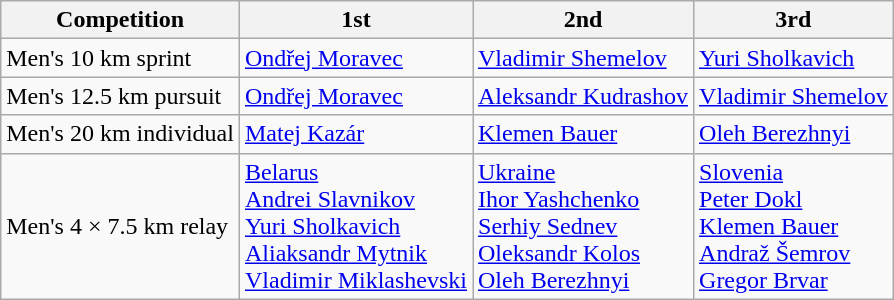<table class="wikitable">
<tr>
<th>Competition</th>
<th>1st</th>
<th>2nd</th>
<th>3rd</th>
</tr>
<tr>
<td>Men's 10 km sprint</td>
<td> <a href='#'>Ondřej Moravec</a></td>
<td> <a href='#'>Vladimir Shemelov</a></td>
<td> <a href='#'>Yuri Sholkavich</a></td>
</tr>
<tr>
<td>Men's 12.5 km pursuit</td>
<td> <a href='#'>Ondřej Moravec</a></td>
<td> <a href='#'>Aleksandr Kudrashov</a></td>
<td> <a href='#'>Vladimir Shemelov</a></td>
</tr>
<tr>
<td>Men's 20 km individual</td>
<td> <a href='#'>Matej Kazár</a></td>
<td> <a href='#'>Klemen Bauer</a></td>
<td> <a href='#'>Oleh Berezhnyi</a></td>
</tr>
<tr>
<td>Men's 4 × 7.5 km relay</td>
<td> <a href='#'>Belarus</a><br><a href='#'>Andrei Slavnikov</a><br><a href='#'>Yuri Sholkavich</a><br><a href='#'>Aliaksandr Mytnik</a><br><a href='#'>Vladimir Miklashevski</a></td>
<td> <a href='#'>Ukraine</a><br><a href='#'>Ihor Yashchenko</a><br><a href='#'>Serhiy Sednev</a><br><a href='#'>Oleksandr Kolos</a><br><a href='#'>Oleh Berezhnyi</a></td>
<td> <a href='#'>Slovenia</a><br><a href='#'>Peter Dokl</a><br><a href='#'>Klemen Bauer</a><br><a href='#'>Andraž Šemrov</a><br><a href='#'>Gregor Brvar</a></td>
</tr>
</table>
